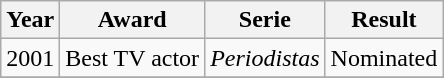<table class="wikitable">
<tr>
<th>Year</th>
<th>Award</th>
<th>Serie</th>
<th>Result</th>
</tr>
<tr>
<td>2001</td>
<td>Best TV actor</td>
<td><em>Periodistas</em></td>
<td>Nominated</td>
</tr>
<tr>
</tr>
</table>
